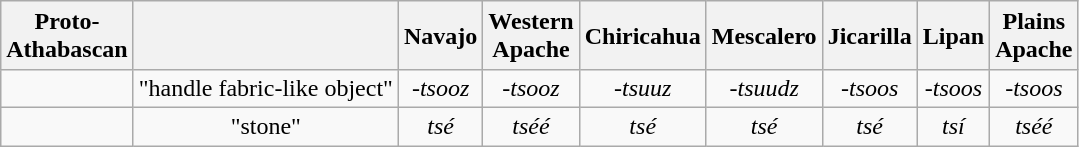<table class="wikitable" style="text-align: center">
<tr style="line-height:1.2em">
<th>Proto-<br>Athabascan</th>
<th></th>
<th>Navajo</th>
<th>Western<br>Apache</th>
<th>Chiricahua</th>
<th>Mescalero</th>
<th>Jicarilla</th>
<th>Lipan</th>
<th>Plains<br>Apache</th>
</tr>
<tr>
<td></td>
<td>"handle fabric-like object"</td>
<td><em>-tsooz</em></td>
<td><em>-tsooz</em></td>
<td><em>-tsuuz</em></td>
<td><em>-tsuudz</em></td>
<td><em>-tsoos</em></td>
<td><em>-tsoos</em></td>
<td><em>-tsoos</em></td>
</tr>
<tr>
<td></td>
<td>"stone"</td>
<td><em>tsé</em></td>
<td><em>tséé</em></td>
<td><em>tsé</em></td>
<td><em>tsé</em></td>
<td><em>tsé</em></td>
<td><em>tsí</em></td>
<td><em>tséé</em></td>
</tr>
</table>
